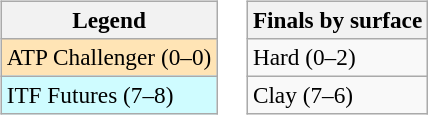<table>
<tr valign=top>
<td><br><table class=wikitable style=font-size:97%>
<tr>
<th>Legend</th>
</tr>
<tr bgcolor=moccasin>
<td>ATP Challenger (0–0)</td>
</tr>
<tr bgcolor=cffcff>
<td>ITF Futures (7–8)</td>
</tr>
</table>
</td>
<td><br><table class=wikitable style=font-size:97%>
<tr>
<th>Finals by surface</th>
</tr>
<tr>
<td>Hard (0–2)</td>
</tr>
<tr>
<td>Clay (7–6)</td>
</tr>
</table>
</td>
</tr>
</table>
